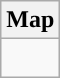<table class="wikitable">
<tr>
<th>Map</th>
</tr>
<tr>
<td align="center"><div><br> 











</div></td>
</tr>
</table>
